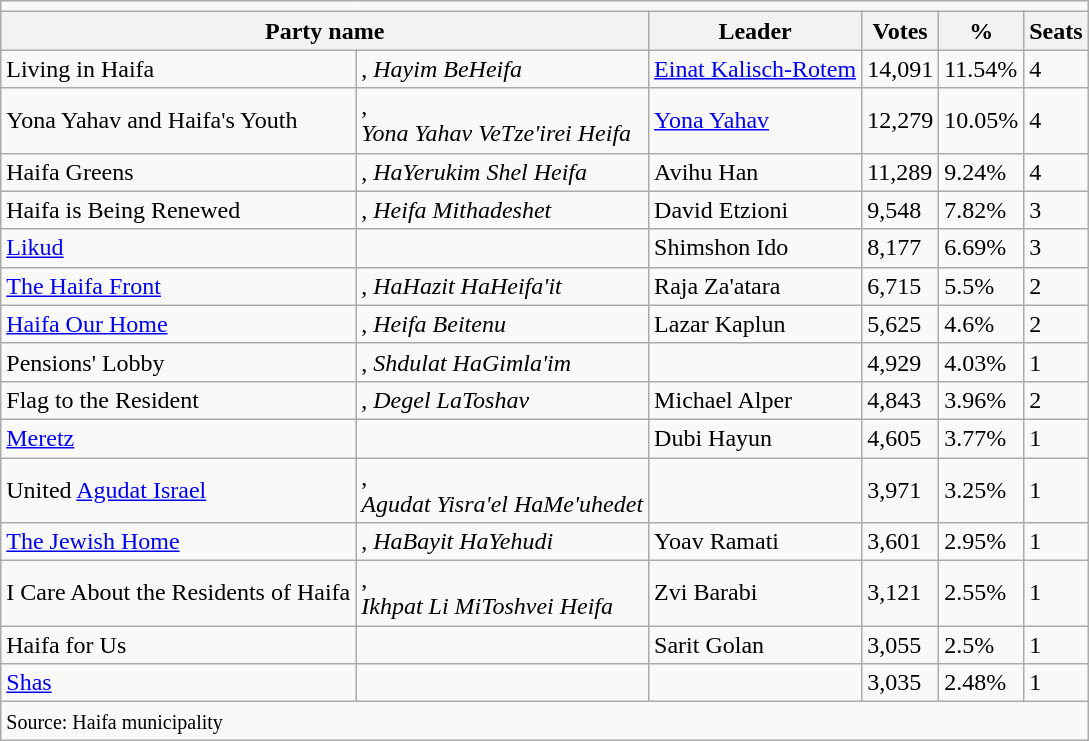<table class="wikitable sortable">
<tr>
<td colspan=6></td>
</tr>
<tr>
<th colspan="2">Party name</th>
<th>Leader</th>
<th>Votes</th>
<th>%</th>
<th>Seats</th>
</tr>
<tr>
<td>Living in Haifa</td>
<td>, <em>Hayim BeHeifa</em></td>
<td><a href='#'>Einat Kalisch-Rotem</a></td>
<td>14,091</td>
<td>11.54%</td>
<td>4</td>
</tr>
<tr>
<td>Yona Yahav and Haifa's Youth</td>
<td>, <br><em>Yona Yahav VeTze'irei Heifa</em></td>
<td><a href='#'>Yona Yahav</a></td>
<td>12,279</td>
<td>10.05%</td>
<td>4</td>
</tr>
<tr>
<td>Haifa Greens</td>
<td>, <em>HaYerukim Shel Heifa</em></td>
<td>Avihu Han</td>
<td>11,289</td>
<td>9.24%</td>
<td>4</td>
</tr>
<tr>
<td>Haifa is Being Renewed</td>
<td>, <em>Heifa Mithadeshet</em></td>
<td>David Etzioni</td>
<td>9,548</td>
<td>7.82%</td>
<td>3</td>
</tr>
<tr>
<td><a href='#'>Likud</a></td>
<td></td>
<td>Shimshon Ido</td>
<td>8,177</td>
<td>6.69%</td>
<td>3</td>
</tr>
<tr>
<td><a href='#'>The Haifa Front</a></td>
<td>, <em>HaHazit HaHeifa'it</em></td>
<td>Raja Za'atara</td>
<td>6,715</td>
<td>5.5%</td>
<td>2</td>
</tr>
<tr>
<td><a href='#'>Haifa Our Home</a></td>
<td>, <em>Heifa Beitenu</em></td>
<td>Lazar Kaplun</td>
<td>5,625</td>
<td>4.6%</td>
<td>2</td>
</tr>
<tr>
<td>Pensions' Lobby</td>
<td>, <em>Shdulat HaGimla'im</em></td>
<td></td>
<td>4,929</td>
<td>4.03%</td>
<td>1</td>
</tr>
<tr>
<td>Flag to the Resident</td>
<td>, <em>Degel LaToshav</em></td>
<td>Michael Alper</td>
<td>4,843</td>
<td>3.96%</td>
<td>2</td>
</tr>
<tr>
<td><a href='#'>Meretz</a></td>
<td></td>
<td>Dubi Hayun</td>
<td>4,605</td>
<td>3.77%</td>
<td>1</td>
</tr>
<tr>
<td>United <a href='#'>Agudat Israel</a></td>
<td>, <br><em>Agudat Yisra'el HaMe'uhedet</em></td>
<td></td>
<td>3,971</td>
<td>3.25%</td>
<td>1</td>
</tr>
<tr>
<td><a href='#'>The Jewish Home</a></td>
<td>, <em>HaBayit HaYehudi</em></td>
<td>Yoav Ramati</td>
<td>3,601</td>
<td>2.95%</td>
<td>1</td>
</tr>
<tr>
<td>I Care About the Residents of Haifa</td>
<td>, <br><em>Ikhpat Li MiToshvei Heifa</em></td>
<td>Zvi Barabi</td>
<td>3,121</td>
<td>2.55%</td>
<td>1</td>
</tr>
<tr>
<td>Haifa for Us</td>
<td></td>
<td>Sarit Golan</td>
<td>3,055</td>
<td>2.5%</td>
<td>1</td>
</tr>
<tr>
<td><a href='#'>Shas</a></td>
<td></td>
<td></td>
<td>3,035</td>
<td>2.48%</td>
<td>1</td>
</tr>
<tr class="sortbottom">
<td colspan="6"><small>Source: Haifa municipality</small></td>
</tr>
</table>
